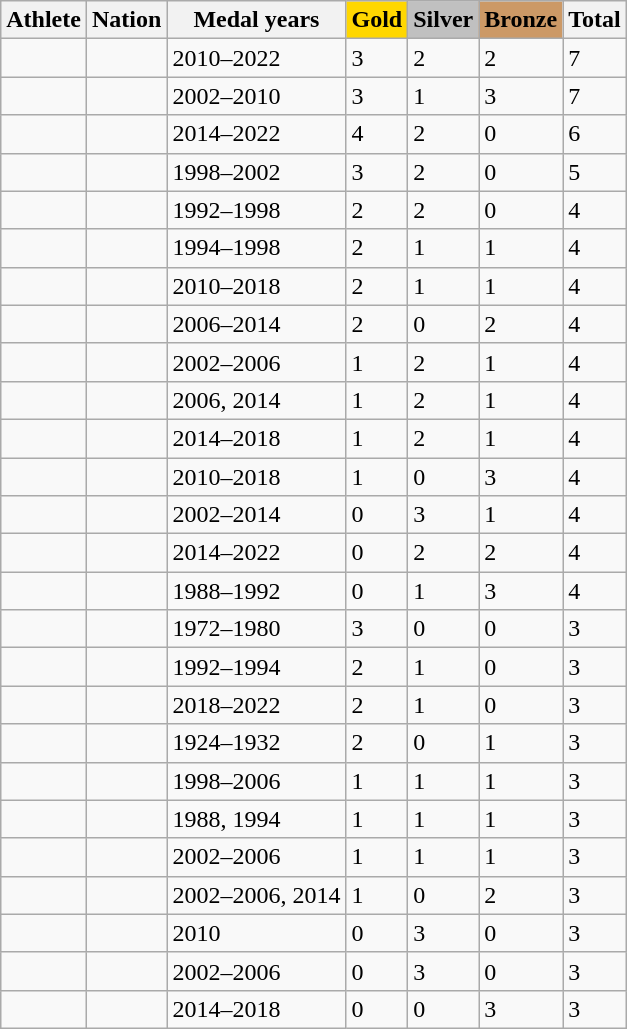<table class="wikitable sortable">
<tr>
<th>Athlete</th>
<th>Nation</th>
<th>Medal years</th>
<th style="background-color: gold"><strong>Gold</strong></th>
<th style="background-color: silver"><strong>Silver</strong></th>
<th style="background-color: #cc9966"><strong>Bronze</strong></th>
<th>Total</th>
</tr>
<tr>
<td></td>
<td></td>
<td>2010–2022</td>
<td>3</td>
<td>2</td>
<td>2</td>
<td>7</td>
</tr>
<tr>
<td></td>
<td></td>
<td>2002–2010</td>
<td>3</td>
<td>1</td>
<td>3</td>
<td>7</td>
</tr>
<tr>
<td></td>
<td></td>
<td>2014–2022</td>
<td>4</td>
<td>2</td>
<td>0</td>
<td>6</td>
</tr>
<tr>
<td></td>
<td></td>
<td>1998–2002</td>
<td>3</td>
<td>2</td>
<td>0</td>
<td>5</td>
</tr>
<tr>
<td></td>
<td></td>
<td>1992–1998</td>
<td>2</td>
<td>2</td>
<td>0</td>
<td>4</td>
</tr>
<tr>
<td></td>
<td></td>
<td>1994–1998</td>
<td>2</td>
<td>1</td>
<td>1</td>
<td>4</td>
</tr>
<tr>
<td></td>
<td></td>
<td>2010–2018</td>
<td>2</td>
<td>1</td>
<td>1</td>
<td>4</td>
</tr>
<tr>
<td></td>
<td></td>
<td>2006–2014</td>
<td>2</td>
<td>0</td>
<td>2</td>
<td>4</td>
</tr>
<tr>
<td></td>
<td></td>
<td>2002–2006</td>
<td>1</td>
<td>2</td>
<td>1</td>
<td>4</td>
</tr>
<tr>
<td></td>
<td></td>
<td>2006, 2014</td>
<td>1</td>
<td>2</td>
<td>1</td>
<td>4</td>
</tr>
<tr>
<td></td>
<td></td>
<td>2014–2018</td>
<td>1</td>
<td>2</td>
<td>1</td>
<td>4</td>
</tr>
<tr>
<td></td>
<td></td>
<td>2010–2018</td>
<td>1</td>
<td>0</td>
<td>3</td>
<td>4</td>
</tr>
<tr>
<td></td>
<td></td>
<td>2002–2014</td>
<td>0</td>
<td>3</td>
<td>1</td>
<td>4</td>
</tr>
<tr>
<td></td>
<td></td>
<td>2014–2022</td>
<td>0</td>
<td>2</td>
<td>2</td>
<td>4</td>
</tr>
<tr>
<td></td>
<td></td>
<td>1988–1992</td>
<td>0</td>
<td>1</td>
<td>3</td>
<td>4</td>
</tr>
<tr>
<td></td>
<td></td>
<td>1972–1980</td>
<td>3</td>
<td>0</td>
<td>0</td>
<td>3</td>
</tr>
<tr>
<td></td>
<td></td>
<td>1992–1994</td>
<td>2</td>
<td>1</td>
<td>0</td>
<td>3</td>
</tr>
<tr>
<td></td>
<td></td>
<td>2018–2022</td>
<td>2</td>
<td>1</td>
<td>0</td>
<td>3</td>
</tr>
<tr>
<td></td>
<td></td>
<td>1924–1932</td>
<td>2</td>
<td>0</td>
<td>1</td>
<td>3</td>
</tr>
<tr>
<td></td>
<td></td>
<td>1998–2006</td>
<td>1</td>
<td>1</td>
<td>1</td>
<td>3</td>
</tr>
<tr>
<td></td>
<td></td>
<td>1988, 1994</td>
<td>1</td>
<td>1</td>
<td>1</td>
<td>3</td>
</tr>
<tr>
<td></td>
<td></td>
<td>2002–2006</td>
<td>1</td>
<td>1</td>
<td>1</td>
<td>3</td>
</tr>
<tr>
<td></td>
<td></td>
<td>2002–2006, 2014</td>
<td>1</td>
<td>0</td>
<td>2</td>
<td>3</td>
</tr>
<tr>
<td></td>
<td></td>
<td>2010</td>
<td>0</td>
<td>3</td>
<td>0</td>
<td>3</td>
</tr>
<tr>
<td></td>
<td></td>
<td>2002–2006</td>
<td>0</td>
<td>3</td>
<td>0</td>
<td>3</td>
</tr>
<tr>
<td></td>
<td></td>
<td>2014–2018</td>
<td>0</td>
<td>0</td>
<td>3</td>
<td>3</td>
</tr>
</table>
